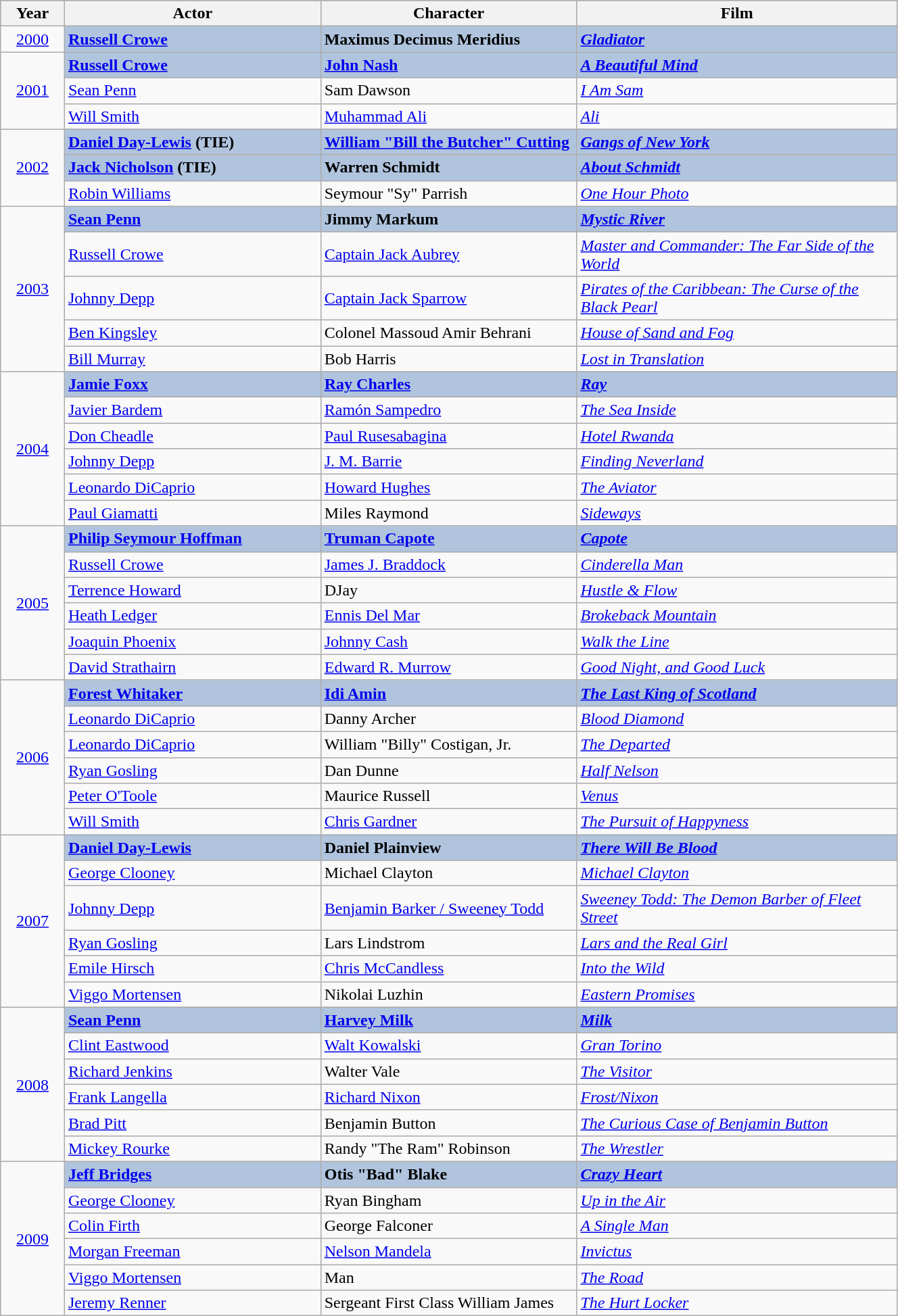<table class="wikitable" width="70%">
<tr style="background:#bebebe;">
<th style="width:5%;">Year</th>
<th style="width:20%;">Actor</th>
<th style="width:20%;">Character</th>
<th style="width:25%;">Film</th>
</tr>
<tr>
<td rowspan="1" style="text-align:center;"><a href='#'>2000</a></td>
<td style="background:#B0C4DE;"><strong><a href='#'>Russell Crowe</a></strong></td>
<td style="background:#B0C4DE;"><strong>Maximus Decimus Meridius</strong></td>
<td style="background:#B0C4DE;"><strong><em><a href='#'>Gladiator</a></em></strong></td>
</tr>
<tr>
<td rowspan="3" style="text-align:center;"><a href='#'>2001</a></td>
<td style="background:#B0C4DE;"><strong><a href='#'>Russell Crowe</a></strong></td>
<td style="background:#B0C4DE;"><strong><a href='#'>John Nash</a></strong></td>
<td style="background:#B0C4DE;"><strong><em><a href='#'>A Beautiful Mind</a></em></strong></td>
</tr>
<tr>
<td><a href='#'>Sean Penn</a></td>
<td>Sam Dawson</td>
<td><em><a href='#'>I Am Sam</a></em></td>
</tr>
<tr>
<td><a href='#'>Will Smith</a></td>
<td><a href='#'>Muhammad Ali</a></td>
<td><em><a href='#'>Ali</a></em></td>
</tr>
<tr>
<td rowspan="3" style="text-align:center;"><a href='#'>2002</a></td>
<td style="background:#B0C4DE;"><strong><a href='#'>Daniel Day-Lewis</a> (TIE)</strong></td>
<td style="background:#B0C4DE;"><strong><a href='#'>William "Bill the Butcher" Cutting</a></strong></td>
<td style="background:#B0C4DE;"><strong><em><a href='#'>Gangs of New York</a></em></strong></td>
</tr>
<tr>
<td style="background:#B0C4DE;"><strong><a href='#'>Jack Nicholson</a> (TIE)</strong></td>
<td style="background:#B0C4DE;"><strong>Warren Schmidt</strong></td>
<td style="background:#B0C4DE;"><strong><em><a href='#'>About Schmidt</a></em></strong></td>
</tr>
<tr>
<td><a href='#'>Robin Williams</a></td>
<td>Seymour "Sy" Parrish</td>
<td><em><a href='#'>One Hour Photo</a></em></td>
</tr>
<tr>
<td rowspan="5" style="text-align:center;"><a href='#'>2003</a></td>
<td style="background:#B0C4DE;"><strong><a href='#'>Sean Penn</a></strong></td>
<td style="background:#B0C4DE;"><strong>Jimmy Markum</strong></td>
<td style="background:#B0C4DE;"><strong><em><a href='#'>Mystic River</a></em></strong></td>
</tr>
<tr>
<td><a href='#'>Russell Crowe</a></td>
<td><a href='#'>Captain Jack Aubrey</a></td>
<td><em><a href='#'>Master and Commander: The Far Side of the World</a></em></td>
</tr>
<tr>
<td><a href='#'>Johnny Depp</a></td>
<td><a href='#'>Captain Jack Sparrow</a></td>
<td><em><a href='#'>Pirates of the Caribbean: The Curse of the Black Pearl</a></em></td>
</tr>
<tr>
<td><a href='#'>Ben Kingsley</a></td>
<td>Colonel Massoud Amir Behrani</td>
<td><em><a href='#'>House of Sand and Fog</a></em></td>
</tr>
<tr>
<td><a href='#'>Bill Murray</a></td>
<td>Bob Harris</td>
<td><em><a href='#'>Lost in Translation</a></em></td>
</tr>
<tr>
<td rowspan="6" style="text-align:center;"><a href='#'>2004</a></td>
<td style="background:#B0C4DE;"><strong><a href='#'>Jamie Foxx</a></strong></td>
<td style="background:#B0C4DE;"><strong><a href='#'>Ray Charles</a></strong></td>
<td style="background:#B0C4DE;"><strong><em><a href='#'>Ray</a></em></strong></td>
</tr>
<tr>
<td><a href='#'>Javier Bardem</a></td>
<td><a href='#'>Ramón Sampedro</a></td>
<td><em><a href='#'>The Sea Inside</a></em></td>
</tr>
<tr>
<td><a href='#'>Don Cheadle</a></td>
<td><a href='#'>Paul Rusesabagina</a></td>
<td><em><a href='#'>Hotel Rwanda</a></em></td>
</tr>
<tr>
<td><a href='#'>Johnny Depp</a></td>
<td><a href='#'>J. M. Barrie</a></td>
<td><em><a href='#'>Finding Neverland</a></em></td>
</tr>
<tr>
<td><a href='#'>Leonardo DiCaprio</a></td>
<td><a href='#'>Howard Hughes</a></td>
<td><em><a href='#'>The Aviator</a></em></td>
</tr>
<tr>
<td><a href='#'>Paul Giamatti</a></td>
<td>Miles Raymond</td>
<td><em><a href='#'>Sideways</a></em></td>
</tr>
<tr>
<td rowspan="6" style="text-align:center;"><a href='#'>2005</a></td>
<td style="background:#B0C4DE;"><strong><a href='#'>Philip Seymour Hoffman</a></strong></td>
<td style="background:#B0C4DE;"><strong><a href='#'>Truman Capote</a></strong></td>
<td style="background:#B0C4DE;"><strong><em><a href='#'>Capote</a></em></strong></td>
</tr>
<tr>
<td><a href='#'>Russell Crowe</a></td>
<td><a href='#'>James J. Braddock</a></td>
<td><em><a href='#'>Cinderella Man</a></em></td>
</tr>
<tr>
<td><a href='#'>Terrence Howard</a></td>
<td>DJay</td>
<td><em><a href='#'>Hustle & Flow</a></em></td>
</tr>
<tr>
<td><a href='#'>Heath Ledger</a></td>
<td><a href='#'>Ennis Del Mar</a></td>
<td><em><a href='#'>Brokeback Mountain</a></em></td>
</tr>
<tr>
<td><a href='#'>Joaquin Phoenix</a></td>
<td><a href='#'>Johnny Cash</a></td>
<td><em><a href='#'>Walk the Line</a></em></td>
</tr>
<tr>
<td><a href='#'>David Strathairn</a></td>
<td><a href='#'>Edward R. Murrow</a></td>
<td><em><a href='#'>Good Night, and Good Luck</a></em></td>
</tr>
<tr>
<td rowspan="6" style="text-align:center;"><a href='#'>2006</a></td>
<td style="background:#B0C4DE;"><strong><a href='#'>Forest Whitaker</a></strong></td>
<td style="background:#B0C4DE;"><strong><a href='#'>Idi Amin</a></strong></td>
<td style="background:#B0C4DE;"><strong><em><a href='#'>The Last King of Scotland</a></em></strong></td>
</tr>
<tr>
<td><a href='#'>Leonardo DiCaprio</a></td>
<td>Danny Archer</td>
<td><em><a href='#'>Blood Diamond</a></em></td>
</tr>
<tr>
<td><a href='#'>Leonardo DiCaprio</a></td>
<td>William "Billy" Costigan, Jr.</td>
<td><em><a href='#'>The Departed</a></em></td>
</tr>
<tr>
<td><a href='#'>Ryan Gosling</a></td>
<td>Dan Dunne</td>
<td><em><a href='#'>Half Nelson</a></em></td>
</tr>
<tr>
<td><a href='#'>Peter O'Toole</a></td>
<td>Maurice Russell</td>
<td><em><a href='#'>Venus</a></em></td>
</tr>
<tr>
<td><a href='#'>Will Smith</a></td>
<td><a href='#'>Chris Gardner</a></td>
<td><em><a href='#'>The Pursuit of Happyness</a></em></td>
</tr>
<tr>
<td rowspan="6" style="text-align:center;"><a href='#'>2007</a></td>
<td style="background:#B0C4DE;"><strong><a href='#'>Daniel Day-Lewis</a></strong></td>
<td style="background:#B0C4DE;"><strong>Daniel Plainview</strong></td>
<td style="background:#B0C4DE;"><strong><em><a href='#'>There Will Be Blood</a></em></strong></td>
</tr>
<tr>
<td><a href='#'>George Clooney</a></td>
<td>Michael Clayton</td>
<td><em><a href='#'>Michael Clayton</a></em></td>
</tr>
<tr>
<td><a href='#'>Johnny Depp</a></td>
<td><a href='#'>Benjamin Barker / Sweeney Todd</a></td>
<td><em><a href='#'>Sweeney Todd: The Demon Barber of Fleet Street</a></em></td>
</tr>
<tr>
<td><a href='#'>Ryan Gosling</a></td>
<td>Lars Lindstrom</td>
<td><em><a href='#'>Lars and the Real Girl</a></em></td>
</tr>
<tr>
<td><a href='#'>Emile Hirsch</a></td>
<td><a href='#'>Chris McCandless</a></td>
<td><em><a href='#'>Into the Wild</a></em></td>
</tr>
<tr>
<td><a href='#'>Viggo Mortensen</a></td>
<td>Nikolai Luzhin</td>
<td><em><a href='#'>Eastern Promises</a></em></td>
</tr>
<tr>
<td rowspan="6" style="text-align:center;"><a href='#'>2008</a></td>
<td style="background:#B0C4DE;"><strong><a href='#'>Sean Penn</a></strong></td>
<td style="background:#B0C4DE;"><strong><a href='#'>Harvey Milk</a></strong></td>
<td style="background:#B0C4DE;"><strong><em><a href='#'>Milk</a></em></strong></td>
</tr>
<tr>
<td><a href='#'>Clint Eastwood</a></td>
<td><a href='#'>Walt Kowalski</a></td>
<td><em><a href='#'>Gran Torino</a></em></td>
</tr>
<tr>
<td><a href='#'>Richard Jenkins</a></td>
<td>Walter Vale</td>
<td><em><a href='#'>The Visitor</a></em></td>
</tr>
<tr>
<td><a href='#'>Frank Langella</a></td>
<td><a href='#'>Richard Nixon</a></td>
<td><em><a href='#'>Frost/Nixon</a></em></td>
</tr>
<tr>
<td><a href='#'>Brad Pitt</a></td>
<td>Benjamin Button</td>
<td><em><a href='#'>The Curious Case of Benjamin Button</a></em></td>
</tr>
<tr>
<td><a href='#'>Mickey Rourke</a></td>
<td>Randy "The Ram" Robinson</td>
<td><em><a href='#'>The Wrestler</a></em></td>
</tr>
<tr>
<td rowspan="6" style="text-align:center;"><a href='#'>2009</a><br></td>
<td style="background:#B0C4DE;"><strong><a href='#'>Jeff Bridges</a></strong></td>
<td style="background:#B0C4DE;"><strong>Otis "Bad" Blake</strong></td>
<td style="background:#B0C4DE;"><strong><em><a href='#'>Crazy Heart</a></em></strong></td>
</tr>
<tr>
<td><a href='#'>George Clooney</a></td>
<td>Ryan Bingham</td>
<td><em><a href='#'>Up in the Air</a></em></td>
</tr>
<tr>
<td><a href='#'>Colin Firth</a></td>
<td>George Falconer</td>
<td><em><a href='#'>A Single Man</a></em></td>
</tr>
<tr>
<td><a href='#'>Morgan Freeman</a></td>
<td><a href='#'>Nelson Mandela</a></td>
<td><em><a href='#'>Invictus</a></em></td>
</tr>
<tr>
<td><a href='#'>Viggo Mortensen</a></td>
<td>Man</td>
<td><em><a href='#'>The Road</a></em></td>
</tr>
<tr>
<td><a href='#'>Jeremy Renner</a></td>
<td>Sergeant First Class William James</td>
<td><em><a href='#'>The Hurt Locker</a></em></td>
</tr>
</table>
